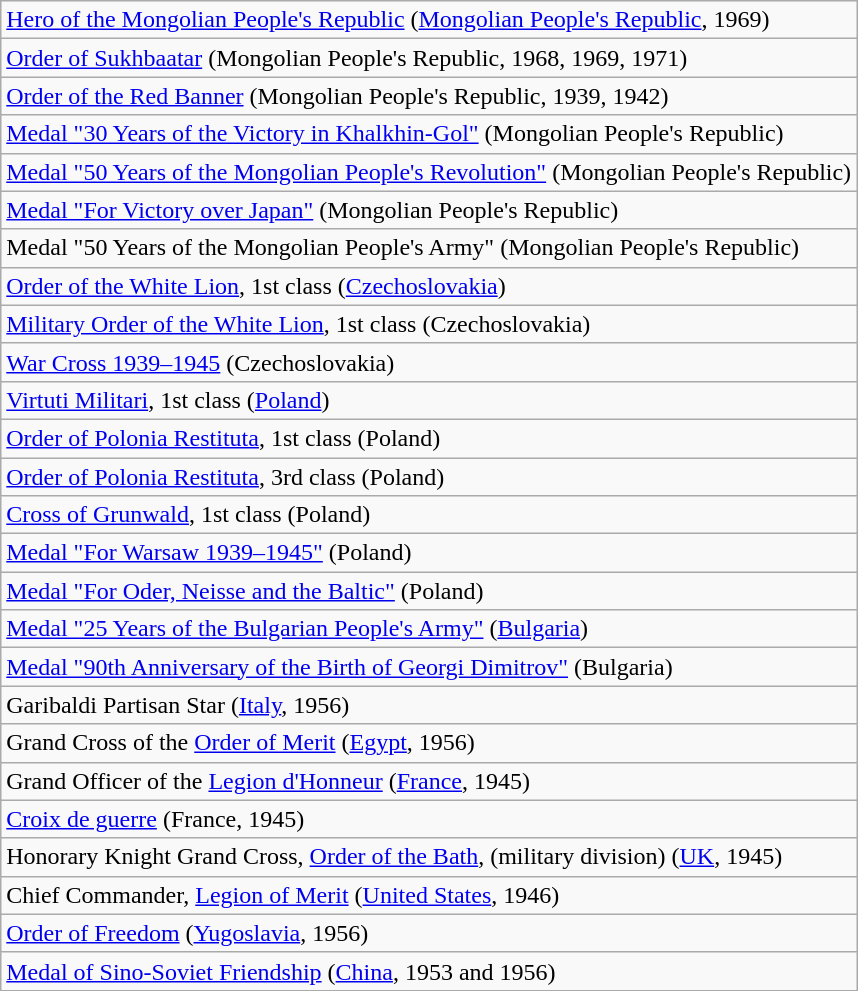<table class="wikitable">
<tr>
<td><a href='#'>Hero of the Mongolian People's Republic</a> (<a href='#'>Mongolian People's Republic</a>, 1969)</td>
</tr>
<tr>
<td><a href='#'>Order of Sukhbaatar</a> (Mongolian People's Republic, 1968, 1969, 1971)</td>
</tr>
<tr>
<td><a href='#'>Order of the Red Banner</a> (Mongolian People's Republic, 1939, 1942)</td>
</tr>
<tr>
<td><a href='#'>Medal "30 Years of the Victory in Khalkhin-Gol"</a> (Mongolian People's Republic)</td>
</tr>
<tr>
<td><a href='#'>Medal "50 Years of the Mongolian People's Revolution"</a> (Mongolian People's Republic)</td>
</tr>
<tr>
<td><a href='#'>Medal "For Victory over Japan"</a> (Mongolian People's Republic)</td>
</tr>
<tr>
<td>Medal "50 Years of the Mongolian People's Army" (Mongolian People's Republic)</td>
</tr>
<tr>
<td><a href='#'>Order of the White Lion</a>, 1st class (<a href='#'>Czechoslovakia</a>)</td>
</tr>
<tr>
<td><a href='#'>Military Order of the White Lion</a>, 1st class (Czechoslovakia)</td>
</tr>
<tr>
<td><a href='#'>War Cross 1939–1945</a> (Czechoslovakia)</td>
</tr>
<tr>
<td><a href='#'>Virtuti Militari</a>, 1st class (<a href='#'>Poland</a>)</td>
</tr>
<tr>
<td><a href='#'>Order of Polonia Restituta</a>, 1st class (Poland)</td>
</tr>
<tr>
<td><a href='#'>Order of Polonia Restituta</a>, 3rd class (Poland)</td>
</tr>
<tr>
<td><a href='#'>Cross of Grunwald</a>, 1st class (Poland)</td>
</tr>
<tr>
<td><a href='#'>Medal "For Warsaw 1939–1945"</a> (Poland)</td>
</tr>
<tr>
<td><a href='#'>Medal "For Oder, Neisse and the Baltic"</a> (Poland)</td>
</tr>
<tr>
<td><a href='#'>Medal "25 Years of the Bulgarian People's Army"</a> (<a href='#'>Bulgaria</a>)</td>
</tr>
<tr>
<td><a href='#'>Medal "90th Anniversary of the Birth of Georgi Dimitrov"</a> (Bulgaria)</td>
</tr>
<tr>
<td>Garibaldi Partisan Star (<a href='#'>Italy</a>, 1956)</td>
</tr>
<tr>
<td>Grand Cross of the <a href='#'>Order of Merit</a> (<a href='#'>Egypt</a>, 1956)</td>
</tr>
<tr>
<td>Grand Officer of the <a href='#'>Legion d'Honneur</a> (<a href='#'>France</a>, 1945)</td>
</tr>
<tr>
<td><a href='#'>Croix de guerre</a> (France, 1945)</td>
</tr>
<tr>
<td>Honorary Knight Grand Cross, <a href='#'>Order of the Bath</a>, (military division) (<a href='#'>UK</a>, 1945)</td>
</tr>
<tr>
<td>Chief Commander, <a href='#'>Legion of Merit</a> (<a href='#'>United States</a>, 1946)</td>
</tr>
<tr>
<td><a href='#'>Order of Freedom</a> (<a href='#'>Yugoslavia</a>, 1956)</td>
</tr>
<tr>
<td><a href='#'>Medal of Sino-Soviet Friendship</a> (<a href='#'>China</a>, 1953 and 1956)</td>
</tr>
</table>
